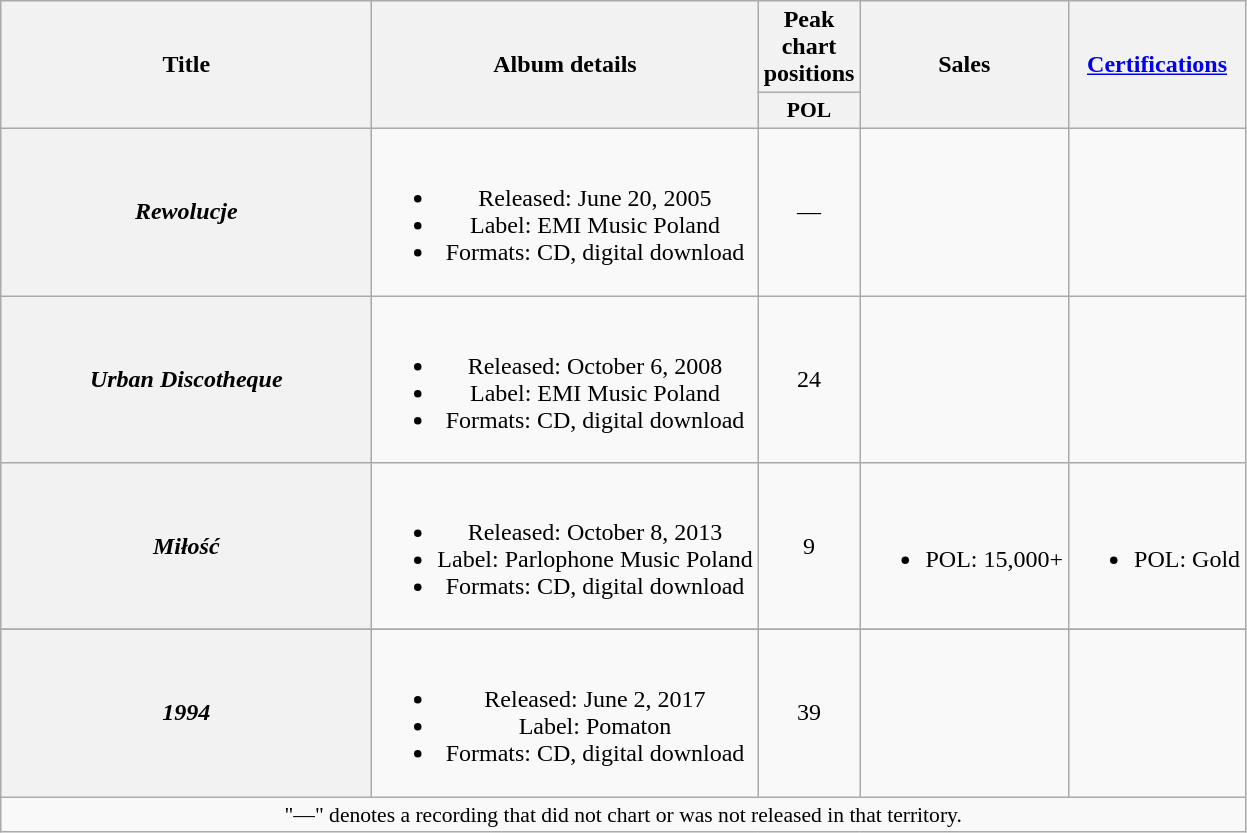<table class="wikitable plainrowheaders" style="text-align:center;">
<tr>
<th scope="col" rowspan="2" style="width:15em;">Title</th>
<th scope="col" rowspan="2">Album details</th>
<th scope="col" colspan="1">Peak chart positions</th>
<th scope="col" rowspan="2">Sales</th>
<th scope="col" rowspan="2"><a href='#'>Certifications</a></th>
</tr>
<tr>
<th scope="col" style="width:3em;font-size:90%;">POL<br></th>
</tr>
<tr>
<th scope="row"><em>Rewolucje</em></th>
<td><br><ul><li>Released: June 20, 2005</li><li>Label: EMI Music Poland</li><li>Formats: CD, digital download</li></ul></td>
<td>—</td>
<td></td>
<td></td>
</tr>
<tr>
<th scope="row"><em>Urban Discotheque</em></th>
<td><br><ul><li>Released: October 6, 2008</li><li>Label: EMI Music Poland</li><li>Formats: CD, digital download</li></ul></td>
<td>24</td>
<td></td>
<td></td>
</tr>
<tr>
<th scope="row"><em>Miłość</em></th>
<td><br><ul><li>Released: October 8, 2013</li><li>Label: Parlophone Music Poland</li><li>Formats: CD, digital download</li></ul></td>
<td>9</td>
<td><br><ul><li>POL: 15,000+</li></ul></td>
<td><br><ul><li>POL: Gold</li></ul></td>
</tr>
<tr>
</tr>
<tr>
<th scope="row"><em>1994</em></th>
<td><br><ul><li>Released: June 2, 2017</li><li>Label: Pomaton</li><li>Formats: CD, digital download</li></ul></td>
<td>39</td>
<td></td>
<td></td>
</tr>
<tr>
<td colspan="20" style="font-size:90%">"—" denotes a recording that did not chart or was not released in that territory.</td>
</tr>
</table>
